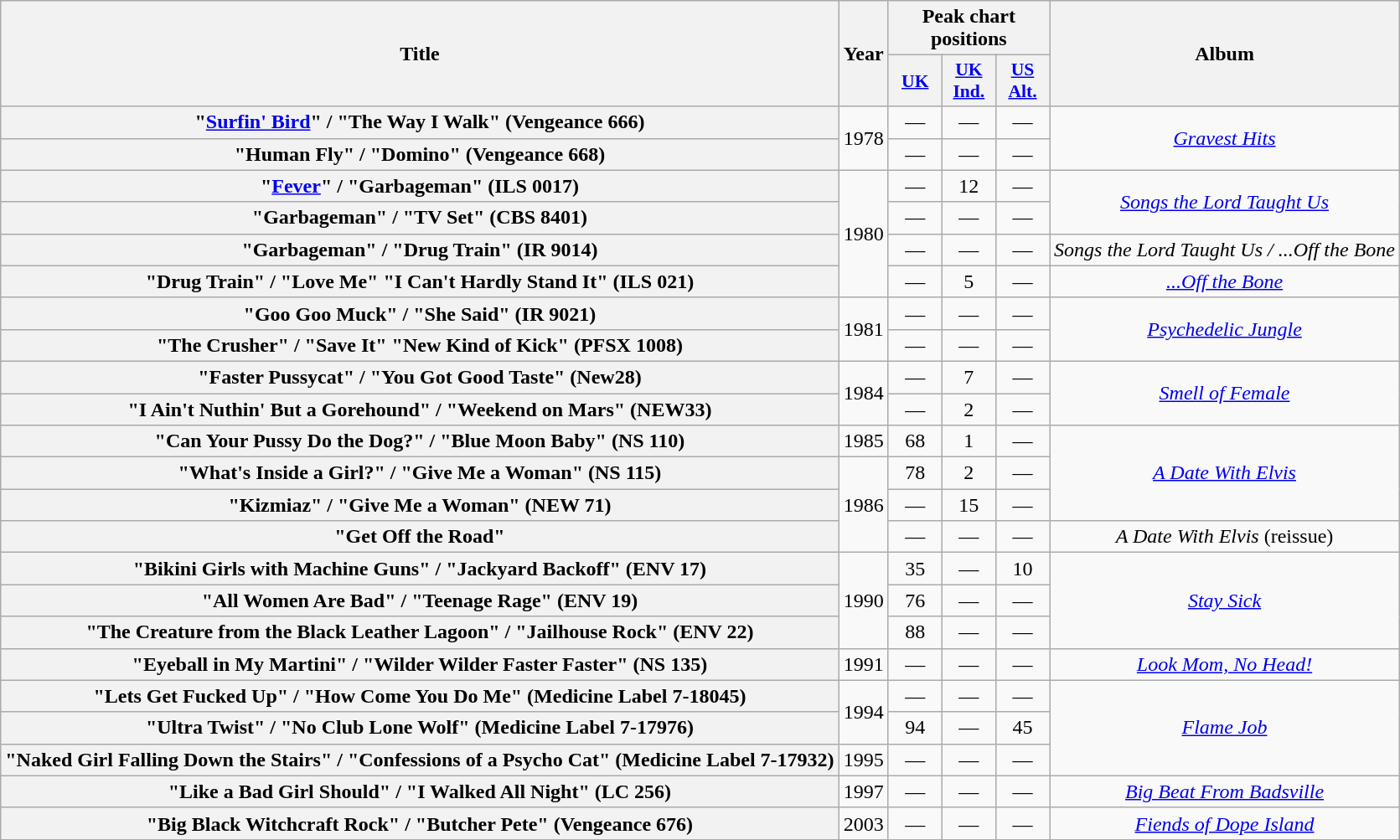<table class="wikitable plainrowheaders" style="text-align:center;">
<tr>
<th scope="col" rowspan="2">Title</th>
<th rowspan="2" scope="col">Year</th>
<th colspan="3" scope="col">Peak chart positions</th>
<th rowspan="2" scope="col">Album</th>
</tr>
<tr>
<th scope="col" style="width:2.5em;font-size:90%;"><a href='#'>UK</a><br></th>
<th scope="col" style="width:2.5em;font-size:90%;"><a href='#'>UK<br>Ind.</a><br></th>
<th scope="col" style="width:2.5em;font-size:90%;"><a href='#'>US<br>Alt.</a><br></th>
</tr>
<tr>
<th scope="row">"<a href='#'>Surfin' Bird</a>" / "The Way I Walk" (Vengeance 666)</th>
<td rowspan="2">1978</td>
<td>—</td>
<td>—</td>
<td>—</td>
<td rowspan="2"><em><a href='#'>Gravest Hits</a></em></td>
</tr>
<tr>
<th scope="row">"Human Fly" / "Domino" (Vengeance 668)</th>
<td>—</td>
<td>—</td>
<td>—</td>
</tr>
<tr>
<th scope="row">"<a href='#'>Fever</a>" / "Garbageman" (ILS 0017)</th>
<td rowspan="4">1980</td>
<td>—</td>
<td>12</td>
<td>—</td>
<td rowspan="2"><em><a href='#'>Songs the Lord Taught Us</a></em></td>
</tr>
<tr>
<th scope="row">"Garbageman" / "TV Set" (CBS 8401)</th>
<td>—</td>
<td>—</td>
<td>—</td>
</tr>
<tr>
<th scope="row">"Garbageman" / "Drug Train" (IR 9014)</th>
<td>—</td>
<td>—</td>
<td>—</td>
<td><em>Songs the Lord Taught Us / ...Off the Bone</em></td>
</tr>
<tr>
<th scope="row">"Drug Train" / "Love Me" "I Can't Hardly Stand It" (ILS 021)</th>
<td>—</td>
<td>5</td>
<td>—</td>
<td><em><a href='#'>...Off the Bone</a></em></td>
</tr>
<tr>
<th scope="row">"Goo Goo Muck" / "She Said" (IR 9021)</th>
<td rowspan="2">1981</td>
<td>—</td>
<td>—</td>
<td>—</td>
<td rowspan="2"><em><a href='#'>Psychedelic Jungle</a></em></td>
</tr>
<tr>
<th scope="row">"The Crusher" / "Save It" "New Kind of Kick" (PFSX 1008)</th>
<td>—</td>
<td>—</td>
<td>—</td>
</tr>
<tr>
<th scope="row">"Faster Pussycat" / "You Got Good Taste" (New28)</th>
<td rowspan="2">1984</td>
<td>—</td>
<td>7</td>
<td>—</td>
<td rowspan="2"><em><a href='#'>Smell of Female</a></em></td>
</tr>
<tr>
<th scope="row">"I Ain't Nuthin' But a Gorehound" / "Weekend on Mars" (NEW33)</th>
<td>—</td>
<td>2</td>
<td>—</td>
</tr>
<tr>
<th scope="row">"Can Your Pussy Do the Dog?" / "Blue Moon Baby" (NS 110)</th>
<td>1985</td>
<td>68</td>
<td>1</td>
<td>—</td>
<td rowspan="3"><em><a href='#'>A Date With Elvis</a></em></td>
</tr>
<tr>
<th scope="row">"What's Inside a Girl?" / "Give Me a Woman" (NS 115)</th>
<td rowspan="3">1986</td>
<td>78</td>
<td>2</td>
<td>—</td>
</tr>
<tr>
<th scope="row">"Kizmiaz" / "Give Me a Woman" (NEW 71)</th>
<td>—</td>
<td>15</td>
<td>—</td>
</tr>
<tr>
<th scope="row">"Get Off the Road"</th>
<td>—</td>
<td>—</td>
<td>—</td>
<td><em>A Date With Elvis</em> (reissue)</td>
</tr>
<tr>
<th scope="row">"Bikini Girls with Machine Guns" / "Jackyard Backoff" (ENV 17)</th>
<td rowspan="3">1990</td>
<td>35</td>
<td>—</td>
<td>10</td>
<td rowspan="3"><em><a href='#'>Stay Sick</a></em></td>
</tr>
<tr>
<th scope="row">"All Women Are Bad" / "Teenage Rage" (ENV 19)</th>
<td>76</td>
<td>—</td>
<td>—</td>
</tr>
<tr>
<th scope="row">"The Creature from the Black Leather Lagoon" / "Jailhouse Rock" (ENV 22)</th>
<td>88</td>
<td>—</td>
<td>—</td>
</tr>
<tr>
<th scope="row">"Eyeball in My Martini" / "Wilder Wilder Faster Faster" (NS 135)</th>
<td>1991</td>
<td>—</td>
<td>—</td>
<td>—</td>
<td><em><a href='#'>Look Mom, No Head!</a></em></td>
</tr>
<tr>
<th scope="row">"Lets Get Fucked Up" / "How Come You Do Me" (Medicine Label 7-18045)</th>
<td rowspan="2">1994</td>
<td>—</td>
<td>—</td>
<td>—</td>
<td rowspan="3"><em><a href='#'>Flame Job</a></em></td>
</tr>
<tr>
<th scope="row">"Ultra Twist" / "No Club Lone Wolf" (Medicine Label 7-17976)</th>
<td>94</td>
<td>—</td>
<td>45</td>
</tr>
<tr>
<th scope="row">"Naked Girl Falling Down the Stairs" / "Confessions of a Psycho Cat" (Medicine Label 7-17932)</th>
<td>1995</td>
<td>—</td>
<td>—</td>
<td>—</td>
</tr>
<tr>
<th scope="row">"Like a Bad Girl Should" / "I Walked All Night" (LC 256)</th>
<td>1997</td>
<td>—</td>
<td>—</td>
<td>—</td>
<td><em><a href='#'>Big Beat From Badsville</a></em></td>
</tr>
<tr>
<th scope="row">"Big Black Witchcraft Rock" / "Butcher Pete" (Vengeance 676)</th>
<td>2003</td>
<td>—</td>
<td>—</td>
<td>—</td>
<td><em><a href='#'>Fiends of Dope Island</a></em></td>
</tr>
</table>
